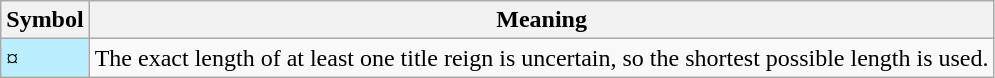<table class="wikitable">
<tr>
<th><strong>Symbol</strong></th>
<th><strong>Meaning</strong></th>
</tr>
<tr>
<td style="background-color:#bbeeff">¤</td>
<td>The exact length of at least one title reign is uncertain, so the shortest possible length is used.</td>
</tr>
</table>
